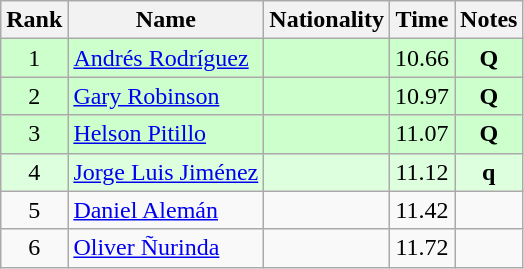<table class="wikitable sortable" style="text-align:center">
<tr>
<th>Rank</th>
<th>Name</th>
<th>Nationality</th>
<th>Time</th>
<th>Notes</th>
</tr>
<tr bgcolor=ccffcc>
<td>1</td>
<td align=left><a href='#'>Andrés Rodríguez</a></td>
<td align=left></td>
<td>10.66</td>
<td><strong>Q</strong></td>
</tr>
<tr bgcolor=ccffcc>
<td>2</td>
<td align=left><a href='#'>Gary Robinson</a></td>
<td align=left></td>
<td>10.97</td>
<td><strong>Q</strong></td>
</tr>
<tr bgcolor=ccffcc>
<td>3</td>
<td align=left><a href='#'>Helson Pitillo</a></td>
<td align=left></td>
<td>11.07</td>
<td><strong>Q</strong></td>
</tr>
<tr bgcolor=ddffdd>
<td>4</td>
<td align=left><a href='#'>Jorge Luis Jiménez</a></td>
<td align=left></td>
<td>11.12</td>
<td><strong>q</strong></td>
</tr>
<tr>
<td>5</td>
<td align=left><a href='#'>Daniel Alemán</a></td>
<td align=left></td>
<td>11.42</td>
<td></td>
</tr>
<tr>
<td>6</td>
<td align=left><a href='#'>Oliver Ñurinda</a></td>
<td align=left></td>
<td>11.72</td>
<td></td>
</tr>
</table>
